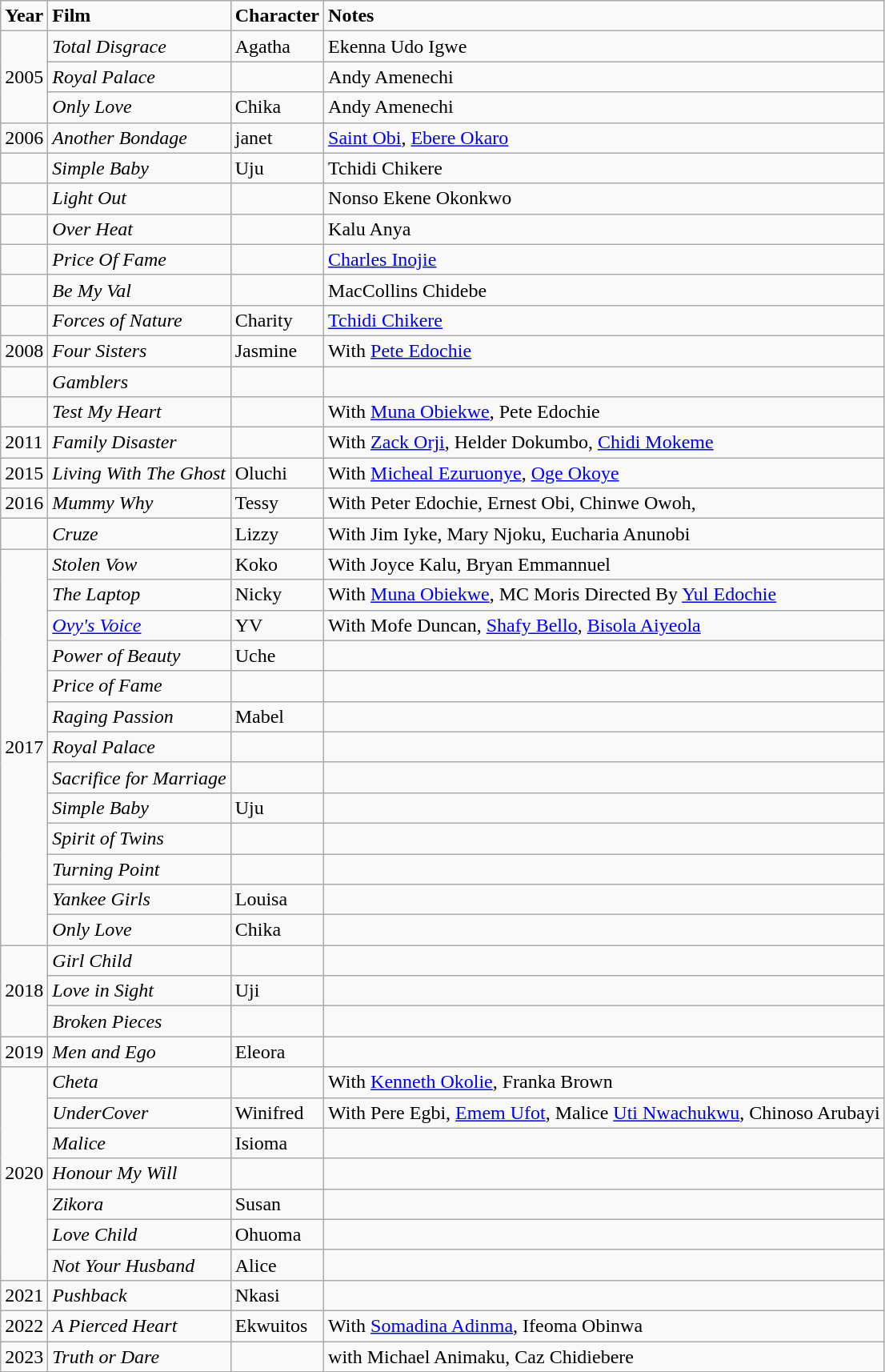<table class="wikitable">
<tr>
<td><strong>Year</strong></td>
<td><strong>Film</strong></td>
<td><strong>Character</strong></td>
<td><strong>Notes</strong></td>
</tr>
<tr>
<td rowspan="3">2005</td>
<td><em>Total Disgrace</em></td>
<td>Agatha</td>
<td>Ekenna Udo Igwe</td>
</tr>
<tr>
<td><em>Royal Palace</em></td>
<td></td>
<td>Andy Amenechi</td>
</tr>
<tr>
<td><em>Only Love</em></td>
<td>Chika</td>
<td>Andy Amenechi</td>
</tr>
<tr>
<td>2006</td>
<td><em>Another Bondage</em></td>
<td>janet</td>
<td><a href='#'>Saint Obi</a>, <a href='#'>Ebere Okaro</a></td>
</tr>
<tr>
<td></td>
<td><em>Simple Baby</em></td>
<td>Uju</td>
<td>Tchidi Chikere</td>
</tr>
<tr>
<td></td>
<td><em>Light Out</em></td>
<td></td>
<td>Nonso Ekene Okonkwo</td>
</tr>
<tr>
<td></td>
<td><em>Over Heat</em></td>
<td></td>
<td>Kalu Anya</td>
</tr>
<tr>
<td></td>
<td><em>Price Of Fame</em></td>
<td></td>
<td><a href='#'>Charles Inojie</a></td>
</tr>
<tr>
<td></td>
<td><em>Be My Val</em></td>
<td></td>
<td>MacCollins Chidebe</td>
</tr>
<tr>
<td></td>
<td><em>Forces of Nature</em></td>
<td>Charity</td>
<td><a href='#'>Tchidi Chikere</a></td>
</tr>
<tr>
<td>2008</td>
<td><em>Four Sisters</em></td>
<td>Jasmine</td>
<td>With <a href='#'>Pete Edochie</a></td>
</tr>
<tr>
<td></td>
<td><em>Gamblers</em></td>
<td></td>
<td></td>
</tr>
<tr>
<td></td>
<td><em>Test My Heart</em></td>
<td></td>
<td>With <a href='#'>Muna Obiekwe</a>, Pete Edochie</td>
</tr>
<tr>
<td>2011</td>
<td><em>Family Disaster</em></td>
<td></td>
<td>With <a href='#'>Zack Orji</a>, Helder Dokumbo, <a href='#'>Chidi Mokeme</a></td>
</tr>
<tr>
<td>2015</td>
<td><em>Living With The Ghost</em></td>
<td>Oluchi</td>
<td>With <a href='#'>Micheal Ezuruonye</a>, <a href='#'>Oge Okoye</a></td>
</tr>
<tr>
<td>2016</td>
<td><em>Mummy Why</em></td>
<td>Tessy</td>
<td>With Peter Edochie, Ernest Obi, Chinwe Owoh,</td>
</tr>
<tr>
<td></td>
<td><em>Cruze</em></td>
<td>Lizzy</td>
<td>With Jim Iyke, Mary Njoku, Eucharia Anunobi</td>
</tr>
<tr>
<td rowspan="13">2017</td>
<td><em>Stolen Vow</em></td>
<td>Koko</td>
<td>With Joyce Kalu, Bryan Emmannuel</td>
</tr>
<tr>
<td><em>The Laptop</em></td>
<td>Nicky</td>
<td>With <a href='#'>Muna Obiekwe</a>, MC Moris Directed By <a href='#'>Yul Edochie</a></td>
</tr>
<tr>
<td><em><a href='#'>Ovy's Voice</a></em></td>
<td>YV</td>
<td>With Mofe Duncan, <a href='#'>Shafy Bello</a>, <a href='#'>Bisola Aiyeola</a></td>
</tr>
<tr>
<td><em>Power of Beauty</em></td>
<td>Uche</td>
<td></td>
</tr>
<tr>
<td><em>Price of Fame</em></td>
<td></td>
<td></td>
</tr>
<tr>
<td><em>Raging Passion</em></td>
<td>Mabel</td>
<td></td>
</tr>
<tr>
<td><em>Royal Palace</em></td>
<td></td>
<td></td>
</tr>
<tr>
<td><em>Sacrifice for Marriage</em></td>
<td></td>
<td></td>
</tr>
<tr>
<td><em>Simple Baby</em></td>
<td>Uju</td>
<td></td>
</tr>
<tr>
<td><em>Spirit of Twins</em></td>
<td></td>
<td></td>
</tr>
<tr>
<td><em>Turning Point</em></td>
<td></td>
<td></td>
</tr>
<tr>
<td><em>Yankee Girls</em></td>
<td>Louisa</td>
<td></td>
</tr>
<tr>
<td><em>Only Love</em></td>
<td>Chika</td>
<td></td>
</tr>
<tr>
<td rowspan="3">2018</td>
<td><em>Girl Child</em></td>
<td></td>
<td></td>
</tr>
<tr>
<td><em>Love in Sight</em></td>
<td>Uji</td>
<td></td>
</tr>
<tr>
<td><em>Broken Pieces</em></td>
<td></td>
<td></td>
</tr>
<tr>
<td>2019</td>
<td><em>Men and Ego</em></td>
<td>Eleora</td>
<td></td>
</tr>
<tr>
<td rowspan="7">2020</td>
<td><em>Cheta</em></td>
<td></td>
<td>With <a href='#'>Kenneth Okolie</a>, Franka Brown</td>
</tr>
<tr>
<td><em>UnderCover</em></td>
<td>Winifred</td>
<td>With Pere Egbi, <a href='#'>Emem Ufot</a>, Malice <a href='#'>Uti Nwachukwu</a>, Chinoso Arubayi</td>
</tr>
<tr>
<td><em>Malice</em></td>
<td>Isioma</td>
<td></td>
</tr>
<tr>
<td><em>Honour My Will</em></td>
<td></td>
<td></td>
</tr>
<tr>
<td><em>Zikora</em></td>
<td>Susan</td>
<td></td>
</tr>
<tr>
<td><em>Love Child</em></td>
<td>Ohuoma</td>
<td></td>
</tr>
<tr>
<td><em>Not Your Husband</em></td>
<td>Alice</td>
<td></td>
</tr>
<tr>
<td>2021</td>
<td><em>Pushback</em></td>
<td>Nkasi</td>
<td></td>
</tr>
<tr>
<td>2022</td>
<td><em>A Pierced Heart</em></td>
<td>Ekwuitos</td>
<td>With <a href='#'>Somadina Adinma</a>, Ifeoma Obinwa</td>
</tr>
<tr>
<td>2023</td>
<td><em>Truth or Dare</em></td>
<td></td>
<td>with Michael Animaku, Caz Chidiebere</td>
</tr>
</table>
